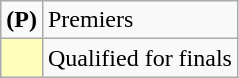<table class=wikitable>
<tr>
<td><strong>(P)</strong></td>
<td>Premiers</td>
</tr>
<tr>
<td bgcolor=FFFFBB></td>
<td>Qualified for finals</td>
</tr>
</table>
